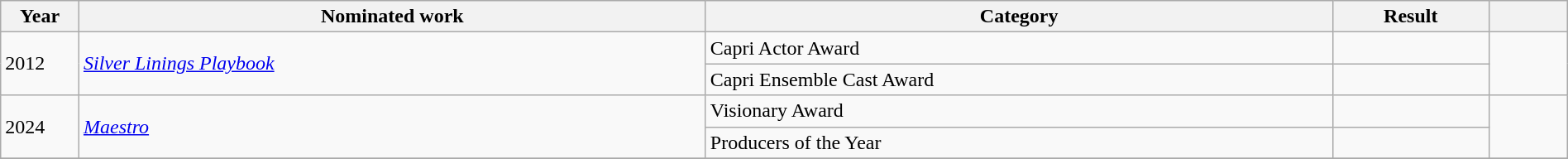<table class="wikitable" style="width:100%;">
<tr>
<th width=5%>Year</th>
<th style="width:40%;">Nominated work</th>
<th style="width:40%;">Category</th>
<th style="width:10%;">Result</th>
<th width=5%></th>
</tr>
<tr>
<td rowspan="2">2012</td>
<td rowspan="2"><em><a href='#'>Silver Linings Playbook</a></em></td>
<td>Capri Actor Award</td>
<td></td>
<td style="text-align:center;" rowspan="2"></td>
</tr>
<tr>
<td>Capri Ensemble Cast Award</td>
<td></td>
</tr>
<tr>
<td rowspan="2">2024</td>
<td rowspan="2"><em><a href='#'>Maestro</a></em></td>
<td>Visionary Award</td>
<td></td>
<td rowspan="2" style="text-align:center;"></td>
</tr>
<tr>
<td>Producers of the Year</td>
<td></td>
</tr>
<tr>
</tr>
</table>
